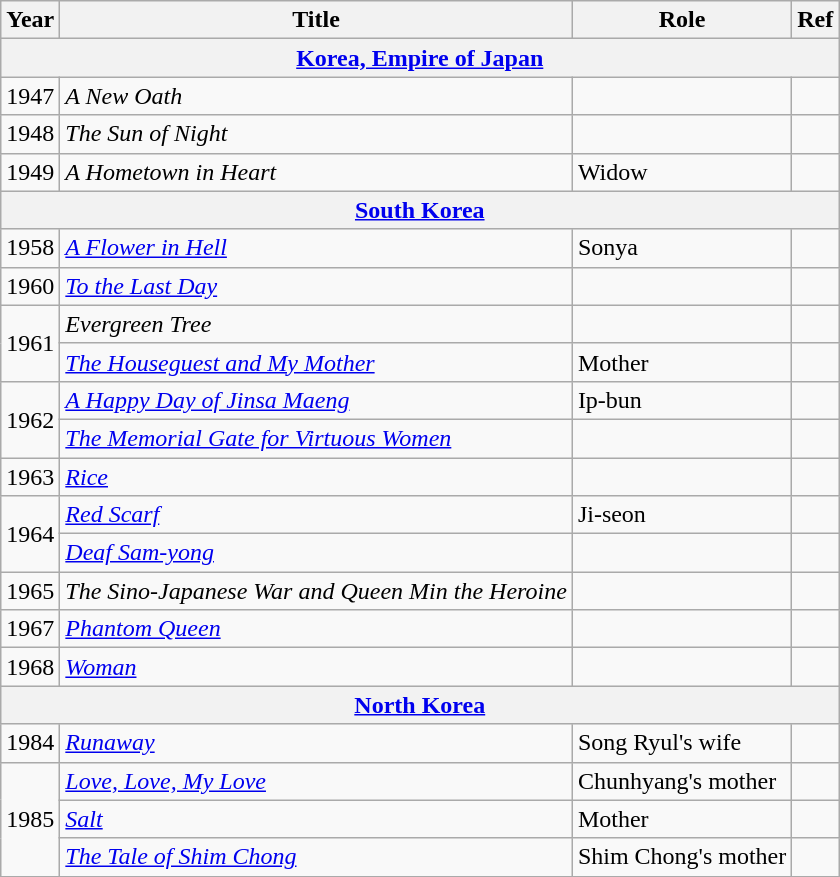<table class="wikitable">
<tr>
<th width=10>Year</th>
<th>Title</th>
<th>Role</th>
<th>Ref</th>
</tr>
<tr>
<th colspan="4"><a href='#'>Korea, Empire of Japan</a></th>
</tr>
<tr>
<td>1947</td>
<td><em>A New Oath</em></td>
<td></td>
<td></td>
</tr>
<tr>
<td>1948</td>
<td><em>The Sun of Night</em></td>
<td></td>
<td></td>
</tr>
<tr>
<td>1949</td>
<td><em>A Hometown in Heart</em></td>
<td>Widow</td>
<td></td>
</tr>
<tr>
<th colspan="4"><a href='#'>South Korea</a></th>
</tr>
<tr>
<td>1958</td>
<td><em><a href='#'>A Flower in Hell</a></em></td>
<td>Sonya</td>
<td></td>
</tr>
<tr>
<td>1960</td>
<td><em><a href='#'>To the Last Day</a></em></td>
<td></td>
<td></td>
</tr>
<tr>
<td rowspan="2">1961</td>
<td><em>Evergreen Tree</em></td>
<td></td>
<td></td>
</tr>
<tr>
<td><em><a href='#'>The Houseguest and My Mother</a></em></td>
<td>Mother</td>
<td></td>
</tr>
<tr>
<td rowspan=2>1962</td>
<td><em><a href='#'>A Happy Day of Jinsa Maeng</a></em></td>
<td>Ip-bun</td>
<td></td>
</tr>
<tr>
<td><em><a href='#'>The Memorial Gate for Virtuous Women</a></em></td>
<td></td>
<td></td>
</tr>
<tr>
<td>1963</td>
<td><em><a href='#'>Rice</a></em></td>
<td></td>
<td></td>
</tr>
<tr>
<td rowspan=2>1964</td>
<td><em><a href='#'>Red Scarf</a></em></td>
<td>Ji-seon</td>
<td></td>
</tr>
<tr>
<td><em><a href='#'>Deaf Sam-yong</a></em></td>
<td></td>
<td></td>
</tr>
<tr>
<td>1965</td>
<td><em>The Sino-Japanese War and Queen Min the Heroine</em></td>
<td></td>
<td></td>
</tr>
<tr>
<td>1967</td>
<td><em><a href='#'>Phantom Queen</a></em></td>
<td></td>
<td></td>
</tr>
<tr>
<td>1968</td>
<td><em><a href='#'>Woman</a></em></td>
<td></td>
<td></td>
</tr>
<tr>
<th colspan="4"><a href='#'>North Korea</a></th>
</tr>
<tr>
<td>1984</td>
<td><em><a href='#'>Runaway</a></em></td>
<td>Song Ryul's wife</td>
<td></td>
</tr>
<tr>
<td rowspan="3">1985</td>
<td><em><a href='#'>Love, Love, My Love</a></em></td>
<td>Chunhyang's mother</td>
<td></td>
</tr>
<tr>
<td><em><a href='#'>Salt</a></em></td>
<td>Mother</td>
<td></td>
</tr>
<tr>
<td><em><a href='#'>The Tale of Shim Chong</a></em></td>
<td>Shim Chong's mother</td>
<td></td>
</tr>
</table>
